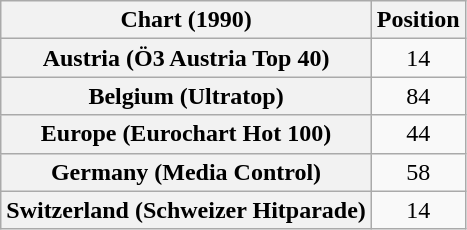<table class="wikitable sortable plainrowheaders">
<tr>
<th scope="col">Chart (1990)</th>
<th scope="col">Position</th>
</tr>
<tr>
<th scope="row">Austria (Ö3 Austria Top 40)</th>
<td style="text-align:center;">14</td>
</tr>
<tr>
<th scope="row">Belgium (Ultratop)</th>
<td style="text-align:center;">84</td>
</tr>
<tr>
<th scope="row">Europe (Eurochart Hot 100)</th>
<td style="text-align:center;">44</td>
</tr>
<tr>
<th scope="row">Germany (Media Control)</th>
<td style="text-align:center;">58</td>
</tr>
<tr>
<th scope="row">Switzerland (Schweizer Hitparade)</th>
<td style="text-align:center;">14</td>
</tr>
</table>
